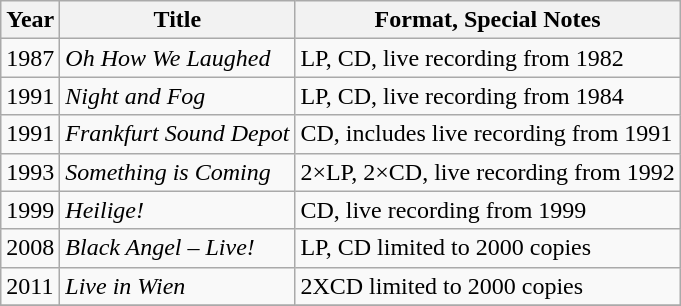<table class="wikitable">
<tr>
<th>Year</th>
<th>Title</th>
<th>Format, Special Notes</th>
</tr>
<tr>
<td>1987</td>
<td><em>Oh How We Laughed</em></td>
<td>LP, CD, live recording from 1982</td>
</tr>
<tr>
<td>1991</td>
<td><em>Night and Fog</em></td>
<td>LP, CD, live recording from 1984</td>
</tr>
<tr>
<td>1991</td>
<td><em>Frankfurt Sound Depot</em></td>
<td>CD, includes live recording from 1991</td>
</tr>
<tr>
<td>1993</td>
<td><em>Something is Coming</em></td>
<td>2×LP, 2×CD, live recording from 1992</td>
</tr>
<tr>
<td>1999</td>
<td><em>Heilige!</em></td>
<td>CD, live recording from 1999</td>
</tr>
<tr>
<td>2008</td>
<td><em>Black Angel – Live!</em></td>
<td>LP, CD limited to 2000 copies</td>
</tr>
<tr>
<td>2011</td>
<td><em>Live in Wien</em></td>
<td>2XCD limited to 2000 copies</td>
</tr>
<tr>
</tr>
</table>
